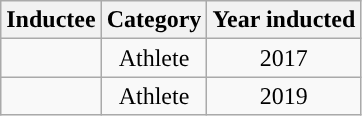<table class="wikitable sortable" style="text-align:center;">
<tr>
<th>Inductee</th>
<th>Category</th>
<th>Year inducted</th>
</tr>
<tr>
<td align=left></td>
<td>Athlete</td>
<td>2017</td>
</tr>
<tr>
<td align=left></td>
<td>Athlete</td>
<td>2019</td>
</tr>
</table>
